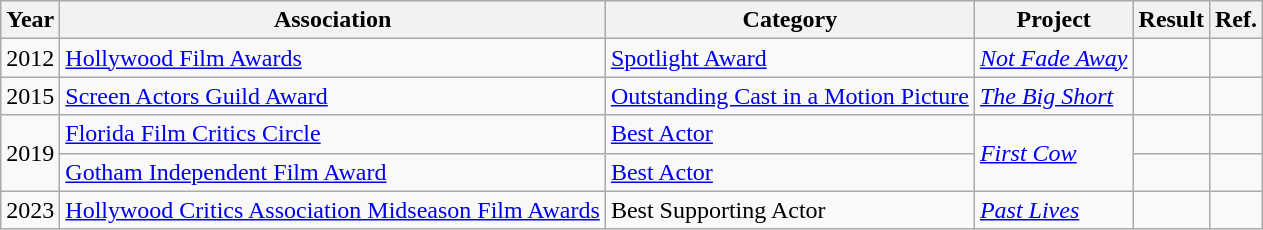<table class="wikitable">
<tr>
<th>Year</th>
<th>Association</th>
<th>Category</th>
<th>Project</th>
<th>Result</th>
<th>Ref.</th>
</tr>
<tr>
<td>2012</td>
<td><a href='#'>Hollywood Film Awards</a></td>
<td><a href='#'>Spotlight Award</a></td>
<td><em><a href='#'>Not Fade Away</a></em></td>
<td></td>
<td></td>
</tr>
<tr>
<td>2015</td>
<td><a href='#'>Screen Actors Guild Award</a></td>
<td><a href='#'>Outstanding Cast in a Motion Picture</a></td>
<td><em><a href='#'>The Big Short</a></em></td>
<td></td>
<td></td>
</tr>
<tr>
<td rowspan=2>2019</td>
<td><a href='#'>Florida Film Critics Circle</a></td>
<td><a href='#'>Best Actor</a></td>
<td rowspan=2><em><a href='#'>First Cow</a></em></td>
<td></td>
<td></td>
</tr>
<tr>
<td><a href='#'>Gotham Independent Film Award</a></td>
<td><a href='#'>Best Actor</a></td>
<td></td>
<td></td>
</tr>
<tr>
<td>2023</td>
<td><a href='#'>Hollywood Critics Association Midseason Film Awards</a></td>
<td>Best Supporting Actor</td>
<td><a href='#'><em>Past Lives</em></a></td>
<td></td>
<td></td>
</tr>
</table>
